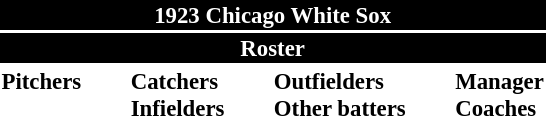<table class="toccolours" style="font-size: 95%;">
<tr>
<th colspan="10" style="background-color: black; color: white; text-align: center;">1923 Chicago White Sox</th>
</tr>
<tr>
<td colspan="10" style="background-color: black; color: white; text-align: center;"><strong>Roster</strong></td>
</tr>
<tr>
<td valign="top"><strong>Pitchers</strong><br>















</td>
<td width="25px"></td>
<td valign="top"><strong>Catchers</strong><br>



<strong>Infielders</strong>






</td>
<td width="25px"></td>
<td valign="top"><strong>Outfielders</strong><br>






<strong>Other batters</strong>


</td>
<td width="25px"></td>
<td valign="top"><strong>Manager</strong><br>
<strong>Coaches</strong>
</td>
</tr>
</table>
